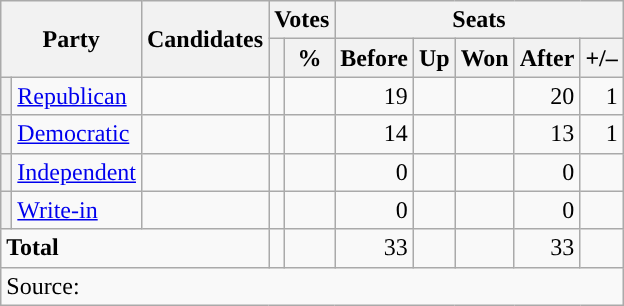<table class="wikitable">
<tr>
<th colspan="2" rowspan="2">Party</th>
<th rowspan="2">Candidates</th>
<th colspan="2">Votes</th>
<th colspan="5">Seats</th>
</tr>
<tr>
<th></th>
<th>%</th>
<th>Before</th>
<th>Up</th>
<th>Won</th>
<th>After</th>
<th>+/–</th>
</tr>
<tr>
<th style="background-color:"></th>
<td><a href='#'>Republican</a></td>
<td align="right"></td>
<td align="right"></td>
<td align="right"></td>
<td align="right">19</td>
<td align="right"></td>
<td align="right"></td>
<td align="right">20</td>
<td align="right"> 1</td>
</tr>
<tr>
<th style="background-color:"></th>
<td><a href='#'>Democratic</a></td>
<td align="right"></td>
<td align="right"></td>
<td align="right"></td>
<td align="right">14</td>
<td align="right"></td>
<td align="right"></td>
<td align="right">13</td>
<td align="right"> 1</td>
</tr>
<tr>
<th style="background-color:"></th>
<td><a href='#'>Independent</a></td>
<td align="right"></td>
<td align="right"></td>
<td align="right"></td>
<td align="right">0</td>
<td align="right"></td>
<td align="right"></td>
<td align="right">0</td>
<td align="right"></td>
</tr>
<tr>
<th style="background-color:"></th>
<td><a href='#'>Write-in</a></td>
<td align="right"></td>
<td align="right"></td>
<td align="right"></td>
<td align="right">0</td>
<td align="right"></td>
<td align="right"></td>
<td align="right">0</td>
<td align="right"></td>
</tr>
<tr>
<td colspan="3" align="left"><strong>Total</strong></td>
<td align="right"></td>
<td align="right"></td>
<td align="right">33</td>
<td align="right"></td>
<td align="right"></td>
<td align="right">33</td>
<td align="right"></td>
</tr>
<tr>
<td colspan="10">Source: </td>
</tr>
</table>
